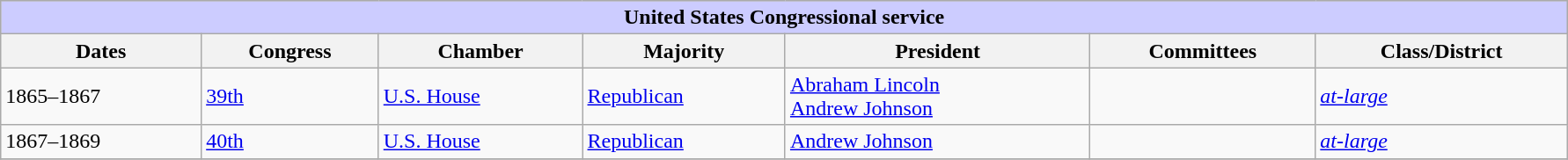<table class=wikitable style="width: 94%" style="text-align: center;" align="center">
<tr bgcolor=#cccccc>
<th colspan=8 style="background: #ccccff;">United States Congressional service</th>
</tr>
<tr>
<th>Dates</th>
<th>Congress</th>
<th>Chamber</th>
<th>Majority</th>
<th>President</th>
<th>Committees</th>
<th>Class/District</th>
</tr>
<tr>
<td>1865–1867</td>
<td><a href='#'>39th</a></td>
<td><a href='#'>U.S. House</a></td>
<td><a href='#'>Republican</a></td>
<td><a href='#'>Abraham Lincoln</a><br><a href='#'>Andrew Johnson</a></td>
<td></td>
<td><a href='#'><em>at-large</em></a></td>
</tr>
<tr>
<td>1867–1869</td>
<td><a href='#'>40th</a></td>
<td><a href='#'>U.S. House</a></td>
<td><a href='#'>Republican</a></td>
<td><a href='#'>Andrew Johnson</a></td>
<td></td>
<td><a href='#'><em>at-large</em></a></td>
</tr>
<tr>
</tr>
</table>
